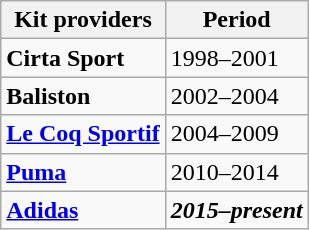<table class="wikitable" style="text-align: left">
<tr>
<th>Kit providers</th>
<th>Period</th>
</tr>
<tr>
<td> <strong>Cirta Sport</strong> </td>
<td>1998–2001</td>
</tr>
<tr>
<td> <strong>Baliston</strong> </td>
<td>2002–2004</td>
</tr>
<tr>
<td> <strong><a href='#'>Le Coq Sportif</a></strong></td>
<td>2004–2009</td>
</tr>
<tr>
<td> <strong><a href='#'>Puma</a></strong></td>
<td>2010–2014</td>
</tr>
<tr>
<td> <strong><a href='#'>Adidas</a></strong> </td>
<td><strong><em>2015–present</em></strong></td>
</tr>
</table>
